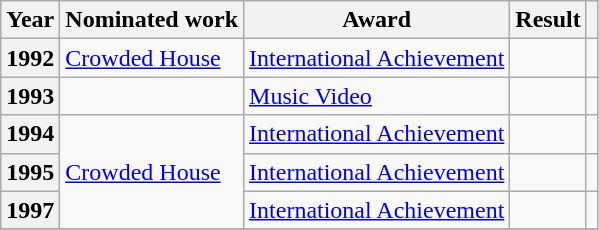<table class="wikitable sortable plainrowheaders">
<tr>
<th scope="col">Year</th>
<th scope="col">Nominated work</th>
<th scope="col">Award</th>
<th scope="col">Result</th>
<th scope="col" class="unsortable"></th>
</tr>
<tr>
<th scope="row">1992</th>
<td><a href='#'>Crowded House</a></td>
<td><a href='#'>International Achievement</a></td>
<td></td>
<td align="center"></td>
</tr>
<tr>
<th scope="row">1993</th>
<td></td>
<td><a href='#'>Music Video</a></td>
<td></td>
<td align="center"></td>
</tr>
<tr>
<th scope="row">1994</th>
<td rowspan="3"><a href='#'>Crowded House</a></td>
<td><a href='#'>International Achievement</a></td>
<td></td>
<td align="center"></td>
</tr>
<tr>
<th scope="row">1995</th>
<td><a href='#'>International Achievement</a></td>
<td></td>
<td align="center"></td>
</tr>
<tr>
<th scope="row">1997</th>
<td><a href='#'>International Achievement</a></td>
<td></td>
<td align="center"></td>
</tr>
<tr>
</tr>
</table>
